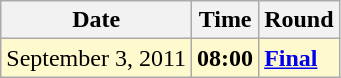<table class="wikitable">
<tr>
<th>Date</th>
<th>Time</th>
<th>Round</th>
</tr>
<tr style=background:lemonchiffon>
<td>September 3, 2011</td>
<td><strong>08:00</strong></td>
<td><strong><a href='#'>Final</a></strong></td>
</tr>
</table>
